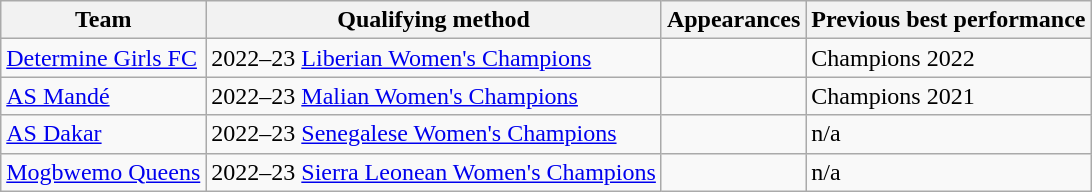<table class="wikitable sortable" style="text-align: left;">
<tr>
<th>Team</th>
<th>Qualifying method</th>
<th>Appearances</th>
<th>Previous best performance</th>
</tr>
<tr>
<td> <a href='#'>Determine Girls FC</a></td>
<td>2022–23 <a href='#'>Liberian Women's Champions</a></td>
<td></td>
<td>Champions 2022</td>
</tr>
<tr>
<td> <a href='#'>AS Mandé</a></td>
<td>2022–23 <a href='#'>Malian Women's Champions</a></td>
<td></td>
<td>Champions 2021</td>
</tr>
<tr>
<td>  <a href='#'>AS Dakar</a></td>
<td>2022–23 <a href='#'>Senegalese Women's Champions</a></td>
<td></td>
<td>n/a</td>
</tr>
<tr>
<td>  <a href='#'>Mogbwemo Queens</a></td>
<td>2022–23 <a href='#'>Sierra Leonean Women's Champions</a></td>
<td></td>
<td>n/a</td>
</tr>
</table>
